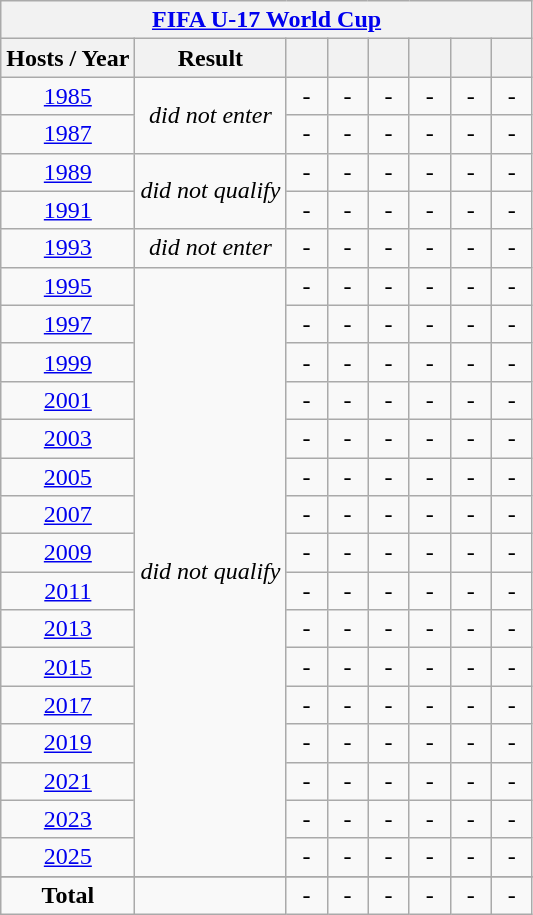<table class="wikitable" style="text-align: center;">
<tr>
<th colspan=9><a href='#'>FIFA U-17 World Cup</a></th>
</tr>
<tr>
<th>Hosts / Year</th>
<th>Result</th>
<th width=20></th>
<th width=20></th>
<th width=20></th>
<th width=20></th>
<th width=20></th>
<th width=20></th>
</tr>
<tr>
<td> <a href='#'>1985</a></td>
<td rowspan="2"><em>did not enter</em></td>
<td>-</td>
<td>-</td>
<td>-</td>
<td>-</td>
<td>-</td>
<td>-</td>
</tr>
<tr>
<td> <a href='#'>1987</a></td>
<td>-</td>
<td>-</td>
<td>-</td>
<td>-</td>
<td>-</td>
<td>-</td>
</tr>
<tr>
<td> <a href='#'>1989</a></td>
<td rowspan="2"><em>did not qualify</em></td>
<td>-</td>
<td>-</td>
<td>-</td>
<td>-</td>
<td>-</td>
<td>-</td>
</tr>
<tr>
<td> <a href='#'>1991</a></td>
<td>-</td>
<td>-</td>
<td>-</td>
<td>-</td>
<td>-</td>
<td>-</td>
</tr>
<tr>
<td> <a href='#'>1993</a></td>
<td><em>did not enter</em></td>
<td>-</td>
<td>-</td>
<td>-</td>
<td>-</td>
<td>-</td>
<td>-</td>
</tr>
<tr>
<td> <a href='#'>1995</a></td>
<td rowspan="16"><em>did not qualify</em></td>
<td>-</td>
<td>-</td>
<td>-</td>
<td>-</td>
<td>-</td>
<td>-</td>
</tr>
<tr>
<td> <a href='#'>1997</a></td>
<td>-</td>
<td>-</td>
<td>-</td>
<td>-</td>
<td>-</td>
<td>-</td>
</tr>
<tr>
<td> <a href='#'>1999</a></td>
<td>-</td>
<td>-</td>
<td>-</td>
<td>-</td>
<td>-</td>
<td>-</td>
</tr>
<tr>
<td> <a href='#'>2001</a></td>
<td>-</td>
<td>-</td>
<td>-</td>
<td>-</td>
<td>-</td>
<td>-</td>
</tr>
<tr>
<td> <a href='#'>2003</a></td>
<td>-</td>
<td>-</td>
<td>-</td>
<td>-</td>
<td>-</td>
<td>-</td>
</tr>
<tr>
<td> <a href='#'>2005</a></td>
<td>-</td>
<td>-</td>
<td>-</td>
<td>-</td>
<td>-</td>
<td>-</td>
</tr>
<tr>
<td> <a href='#'>2007</a></td>
<td>-</td>
<td>-</td>
<td>-</td>
<td>-</td>
<td>-</td>
<td>-</td>
</tr>
<tr>
<td> <a href='#'>2009</a></td>
<td>-</td>
<td>-</td>
<td>-</td>
<td>-</td>
<td>-</td>
<td>-</td>
</tr>
<tr>
<td> <a href='#'>2011</a></td>
<td>-</td>
<td>-</td>
<td>-</td>
<td>-</td>
<td>-</td>
<td>-</td>
</tr>
<tr>
<td> <a href='#'>2013</a></td>
<td>-</td>
<td>-</td>
<td>-</td>
<td>-</td>
<td>-</td>
<td>-</td>
</tr>
<tr>
<td> <a href='#'>2015</a></td>
<td>-</td>
<td>-</td>
<td>-</td>
<td>-</td>
<td>-</td>
<td>-</td>
</tr>
<tr>
<td> <a href='#'>2017</a></td>
<td>-</td>
<td>-</td>
<td>-</td>
<td>-</td>
<td>-</td>
<td>-</td>
</tr>
<tr>
<td> <a href='#'>2019</a></td>
<td>-</td>
<td>-</td>
<td>-</td>
<td>-</td>
<td>-</td>
<td>-</td>
</tr>
<tr>
<td> <a href='#'>2021</a></td>
<td>-</td>
<td>-</td>
<td>-</td>
<td>-</td>
<td>-</td>
<td>-</td>
</tr>
<tr>
<td> <a href='#'>2023</a></td>
<td>-</td>
<td>-</td>
<td>-</td>
<td>-</td>
<td>-</td>
<td>-</td>
</tr>
<tr>
<td> <a href='#'>2025</a></td>
<td>-</td>
<td>-</td>
<td>-</td>
<td>-</td>
<td>-</td>
<td>-</td>
</tr>
<tr>
</tr>
<tr>
<td><strong>Total</strong></td>
<td></td>
<td>-</td>
<td>-</td>
<td>-</td>
<td>-</td>
<td>-</td>
<td>-</td>
</tr>
</table>
